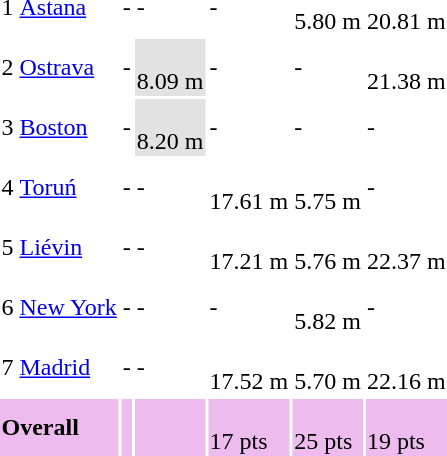<table>
<tr>
<td>1</td>
<td align=left><a href='#'>Astana</a></td>
<td> -</td>
<td> -</td>
<td> -</td>
<td> <br>5.80 m</td>
<td> <br>20.81 m</td>
</tr>
<tr>
<td>2</td>
<td align=left><a href='#'>Ostrava</a></td>
<td> -</td>
<td bgcolor=#e2e2e2> <br>8.09 m</td>
<td> -</td>
<td> -</td>
<td> <br>21.38 m</td>
</tr>
<tr>
<td>3</td>
<td align=left><a href='#'>Boston</a></td>
<td> -</td>
<td bgcolor=#e2e2e2> <br>8.20 m</td>
<td> -</td>
<td> -</td>
<td> -</td>
</tr>
<tr>
<td>4</td>
<td align=left><a href='#'>Toruń</a></td>
<td> -</td>
<td> -</td>
<td> <br>17.61 m</td>
<td> <br>5.75 m</td>
<td> -</td>
</tr>
<tr>
<td>5</td>
<td align=left><a href='#'>Liévin</a></td>
<td> -</td>
<td> -</td>
<td> <br>17.21 m</td>
<td> <br>5.76 m</td>
<td> <br>22.37 m</td>
</tr>
<tr>
<td>6</td>
<td align=left><a href='#'>New York</a></td>
<td> -</td>
<td> -</td>
<td> -</td>
<td> <br>5.82 m</td>
<td> -</td>
</tr>
<tr>
<td>7</td>
<td align=left><a href='#'>Madrid</a></td>
<td> -</td>
<td> -</td>
<td> <br>17.52 m</td>
<td> <br>5.70 m</td>
<td> <br>22.16 m</td>
</tr>
<tr bgcolor=#eebbee>
<td colspan="2"><strong>Overall</strong></td>
<td></td>
<td></td>
<td> <br>17 pts</td>
<td> <br>25 pts</td>
<td> <br>19 pts</td>
</tr>
</table>
